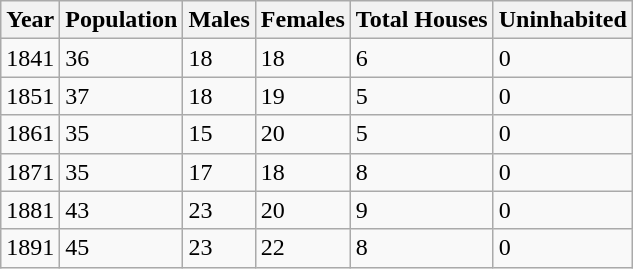<table class="wikitable">
<tr>
<th>Year</th>
<th>Population</th>
<th>Males</th>
<th>Females</th>
<th>Total Houses</th>
<th>Uninhabited</th>
</tr>
<tr>
<td>1841</td>
<td>36</td>
<td>18</td>
<td>18</td>
<td>6</td>
<td>0</td>
</tr>
<tr>
<td>1851</td>
<td>37</td>
<td>18</td>
<td>19</td>
<td>5</td>
<td>0</td>
</tr>
<tr>
<td>1861</td>
<td>35</td>
<td>15</td>
<td>20</td>
<td>5</td>
<td>0</td>
</tr>
<tr>
<td>1871</td>
<td>35</td>
<td>17</td>
<td>18</td>
<td>8</td>
<td>0</td>
</tr>
<tr>
<td>1881</td>
<td>43</td>
<td>23</td>
<td>20</td>
<td>9</td>
<td>0</td>
</tr>
<tr>
<td>1891</td>
<td>45</td>
<td>23</td>
<td>22</td>
<td>8</td>
<td>0</td>
</tr>
</table>
